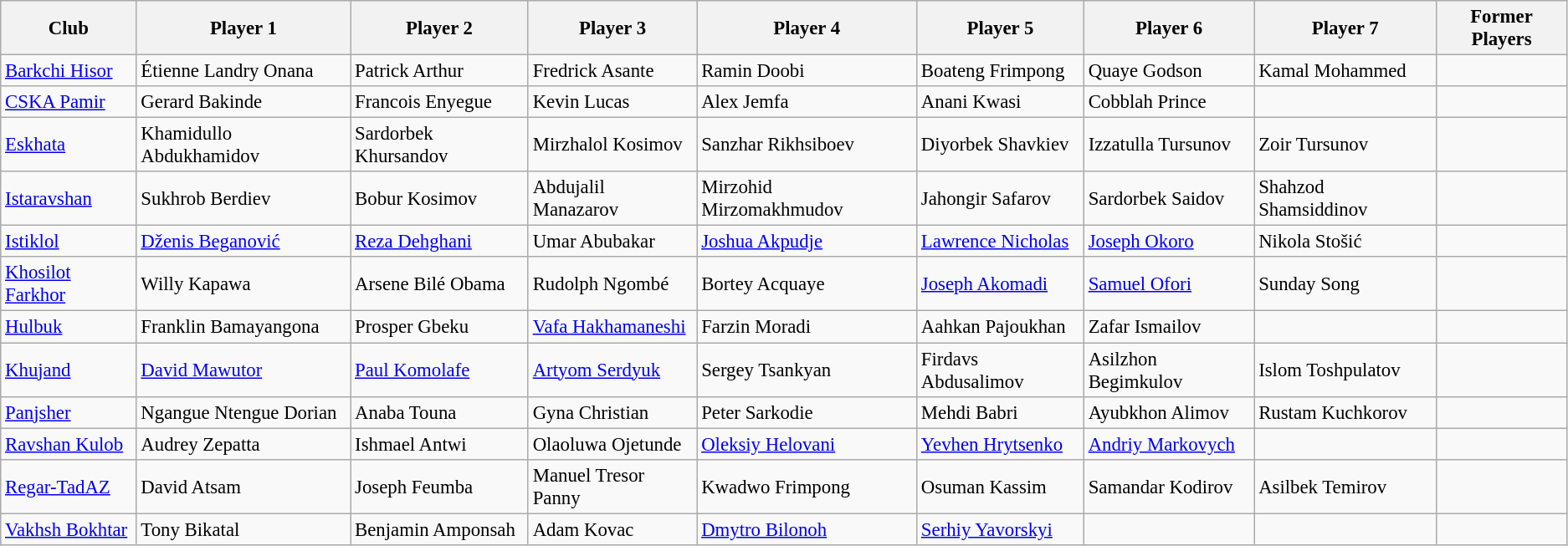<table class="wikitable" style="font-size:95%;">
<tr>
<th>Club</th>
<th>Player 1</th>
<th>Player 2</th>
<th>Player 3</th>
<th>Player 4</th>
<th>Player 5</th>
<th>Player 6</th>
<th>Player 7</th>
<th>Former Players</th>
</tr>
<tr>
<td><a href='#'>Barkchi Hisor</a></td>
<td> Étienne Landry Onana</td>
<td> Patrick Arthur</td>
<td> Fredrick Asante</td>
<td> Ramin Doobi</td>
<td> Boateng Frimpong</td>
<td> Quaye Godson</td>
<td> Kamal Mohammed</td>
<td></td>
</tr>
<tr>
<td><a href='#'>CSKA Pamir</a></td>
<td> Gerard Bakinde</td>
<td> Francois Enyegue</td>
<td> Kevin Lucas</td>
<td> Alex Jemfa</td>
<td> Anani Kwasi</td>
<td> Cobblah Prince</td>
<td></td>
<td></td>
</tr>
<tr>
<td><a href='#'>Eskhata</a></td>
<td> Khamidullo Abdukhamidov</td>
<td> Sardorbek Khursandov</td>
<td> Mirzhalol Kosimov</td>
<td> Sanzhar Rikhsiboev</td>
<td> Diyorbek Shavkiev</td>
<td> Izzatulla Tursunov</td>
<td> Zoir Tursunov</td>
<td></td>
</tr>
<tr>
<td><a href='#'>Istaravshan</a></td>
<td> Sukhrob Berdiev</td>
<td> Bobur Kosimov</td>
<td> Abdujalil Manazarov</td>
<td> Mirzohid Mirzomakhmudov</td>
<td> Jahongir Safarov</td>
<td> Sardorbek Saidov</td>
<td> Shahzod Shamsiddinov</td>
<td></td>
</tr>
<tr>
<td><a href='#'>Istiklol</a></td>
<td> <a href='#'>Dženis Beganović</a></td>
<td> <a href='#'>Reza Dehghani</a></td>
<td> Umar Abubakar</td>
<td> <a href='#'>Joshua Akpudje</a></td>
<td> <a href='#'>Lawrence Nicholas</a></td>
<td> <a href='#'>Joseph Okoro</a></td>
<td> Nikola Stošić</td>
<td></td>
</tr>
<tr>
<td><a href='#'>Khosilot Farkhor</a></td>
<td> Willy Kapawa</td>
<td> Arsene Bilé Obama</td>
<td> Rudolph Ngombé</td>
<td> Bortey Acquaye</td>
<td> <a href='#'>Joseph Akomadi</a></td>
<td> <a href='#'>Samuel Ofori</a></td>
<td> Sunday Song</td>
<td></td>
</tr>
<tr>
<td><a href='#'>Hulbuk</a></td>
<td> Franklin Bamayangona</td>
<td> Prosper Gbeku</td>
<td> <a href='#'>Vafa Hakhamaneshi</a></td>
<td> Farzin Moradi</td>
<td> Aahkan Pajoukhan</td>
<td> Zafar Ismailov</td>
<td></td>
<td></td>
</tr>
<tr>
<td><a href='#'>Khujand</a></td>
<td> <a href='#'>David Mawutor</a></td>
<td> <a href='#'>Paul Komolafe</a></td>
<td> <a href='#'>Artyom Serdyuk</a></td>
<td> Sergey Tsankyan</td>
<td> Firdavs Abdusalimov</td>
<td> Asilzhon Begimkulov</td>
<td> Islom Toshpulatov</td>
<td></td>
</tr>
<tr>
<td><a href='#'>Panjsher</a></td>
<td> Ngangue Ntengue Dorian</td>
<td> Anaba Touna</td>
<td> Gyna Christian</td>
<td> Peter Sarkodie</td>
<td> Mehdi Babri</td>
<td> Ayubkhon Alimov</td>
<td> Rustam Kuchkorov</td>
<td></td>
</tr>
<tr>
<td><a href='#'>Ravshan Kulob</a></td>
<td> Audrey Zepatta</td>
<td> Ishmael Antwi</td>
<td> Olaoluwa Ojetunde</td>
<td> <a href='#'>Oleksiy Helovani</a></td>
<td> <a href='#'>Yevhen Hrytsenko</a></td>
<td> <a href='#'>Andriy Markovych</a></td>
<td></td>
<td></td>
</tr>
<tr>
<td><a href='#'>Regar-TadAZ</a></td>
<td> David Atsam</td>
<td> Joseph Feumba</td>
<td> Manuel Tresor Panny</td>
<td> Kwadwo Frimpong</td>
<td> Osuman Kassim</td>
<td> Samandar Kodirov</td>
<td> Asilbek Temirov</td>
<td></td>
</tr>
<tr>
<td><a href='#'>Vakhsh Bokhtar</a></td>
<td> Tony Bikatal</td>
<td> Benjamin Amponsah</td>
<td> Adam Kovac</td>
<td> <a href='#'>Dmytro Bilonoh</a></td>
<td> <a href='#'>Serhiy Yavorskyi</a></td>
<td></td>
<td></td>
<td></td>
</tr>
</table>
